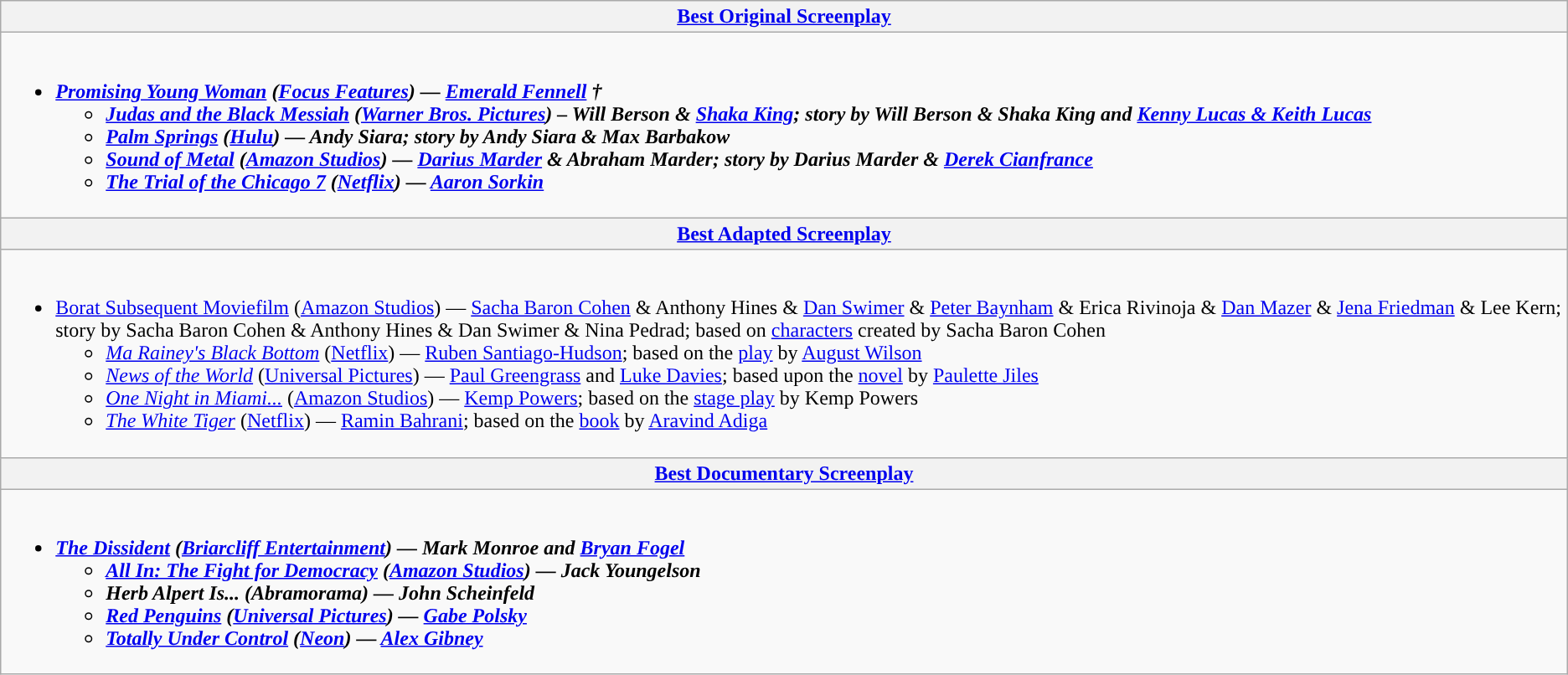<table class=wikitable style="width=100%">
<tr>
<th colspan="2" style="background:"><a href='#'>Best Original Screenplay</a></th>
</tr>
<tr>
<td colspan="2" style="vertical-align:top;"><br><ul><li><strong><em><a href='#'>Promising Young Woman</a><em> (<a href='#'>Focus Features</a>) — <a href='#'>Emerald Fennell</a><strong> †<ul><li></em><a href='#'>Judas and the Black Messiah</a><em> (<a href='#'>Warner Bros. Pictures</a>) – Will Berson & <a href='#'>Shaka King</a>; story by Will Berson & Shaka King and <a href='#'>Kenny Lucas & Keith Lucas</a></li><li></em><a href='#'>Palm Springs</a><em> (<a href='#'>Hulu</a>) — Andy Siara; story by Andy Siara & Max Barbakow</li><li></em><a href='#'>Sound of Metal</a><em> (<a href='#'>Amazon Studios</a>) — <a href='#'>Darius Marder</a> & Abraham Marder; story by Darius Marder & <a href='#'>Derek Cianfrance</a></li><li></em><a href='#'>The Trial of the Chicago 7</a><em> (<a href='#'>Netflix</a>) — <a href='#'>Aaron Sorkin</a></li></ul></li></ul></td>
</tr>
<tr>
<th colspan="2" style="background:"><a href='#'>Best Adapted Screenplay</a></th>
</tr>
<tr>
<td colspan="2" style="vertical-align:top;"><br><ul><li></em></strong><a href='#'>Borat Subsequent Moviefilm</a></em> (<a href='#'>Amazon Studios</a>) — <a href='#'>Sacha Baron Cohen</a> & Anthony Hines & <a href='#'>Dan Swimer</a> & <a href='#'>Peter Baynham</a> & Erica Rivinoja & <a href='#'>Dan Mazer</a> & <a href='#'>Jena Friedman</a> & Lee Kern; story by Sacha Baron Cohen & Anthony Hines & Dan Swimer & Nina Pedrad; based on <a href='#'>characters</a> created by Sacha Baron Cohen</strong><ul><li><em><a href='#'>Ma Rainey's Black Bottom</a></em> (<a href='#'>Netflix</a>) — <a href='#'>Ruben Santiago-Hudson</a>; based on the <a href='#'>play</a> by <a href='#'>August Wilson</a></li><li><em><a href='#'>News of the World</a></em> (<a href='#'>Universal Pictures</a>) — <a href='#'>Paul Greengrass</a> and <a href='#'>Luke Davies</a>; based upon the <a href='#'>novel</a> by <a href='#'>Paulette Jiles</a></li><li><em><a href='#'>One Night in Miami...</a></em> (<a href='#'>Amazon Studios</a>) — <a href='#'>Kemp Powers</a>; based on the <a href='#'>stage play</a> by Kemp Powers</li><li><em><a href='#'>The White Tiger</a></em> (<a href='#'>Netflix</a>) — <a href='#'>Ramin Bahrani</a>; based on the <a href='#'>book</a> by <a href='#'>Aravind Adiga</a></li></ul></li></ul></td>
</tr>
<tr>
<th colspan="2" style="background:"><a href='#'>Best Documentary Screenplay</a></th>
</tr>
<tr>
<td colspan="2" style="vertical-align:top;"><br><ul><li><strong><em><a href='#'>The Dissident</a><em> (<a href='#'>Briarcliff Entertainment</a>) —  Mark Monroe and <a href='#'>Bryan Fogel</a><strong><ul><li></em><a href='#'>All In: The Fight for Democracy</a><em> (<a href='#'>Amazon Studios</a>) — Jack Youngelson</li><li></em>Herb Alpert Is...<em> (Abramorama) — John Scheinfeld</li><li></em><a href='#'>Red Penguins</a><em> (<a href='#'>Universal Pictures</a>) — <a href='#'>Gabe Polsky</a></li><li></em><a href='#'>Totally Under Control</a><em> (<a href='#'>Neon</a>) — <a href='#'>Alex Gibney</a></li></ul></li></ul></td>
</tr>
</table>
